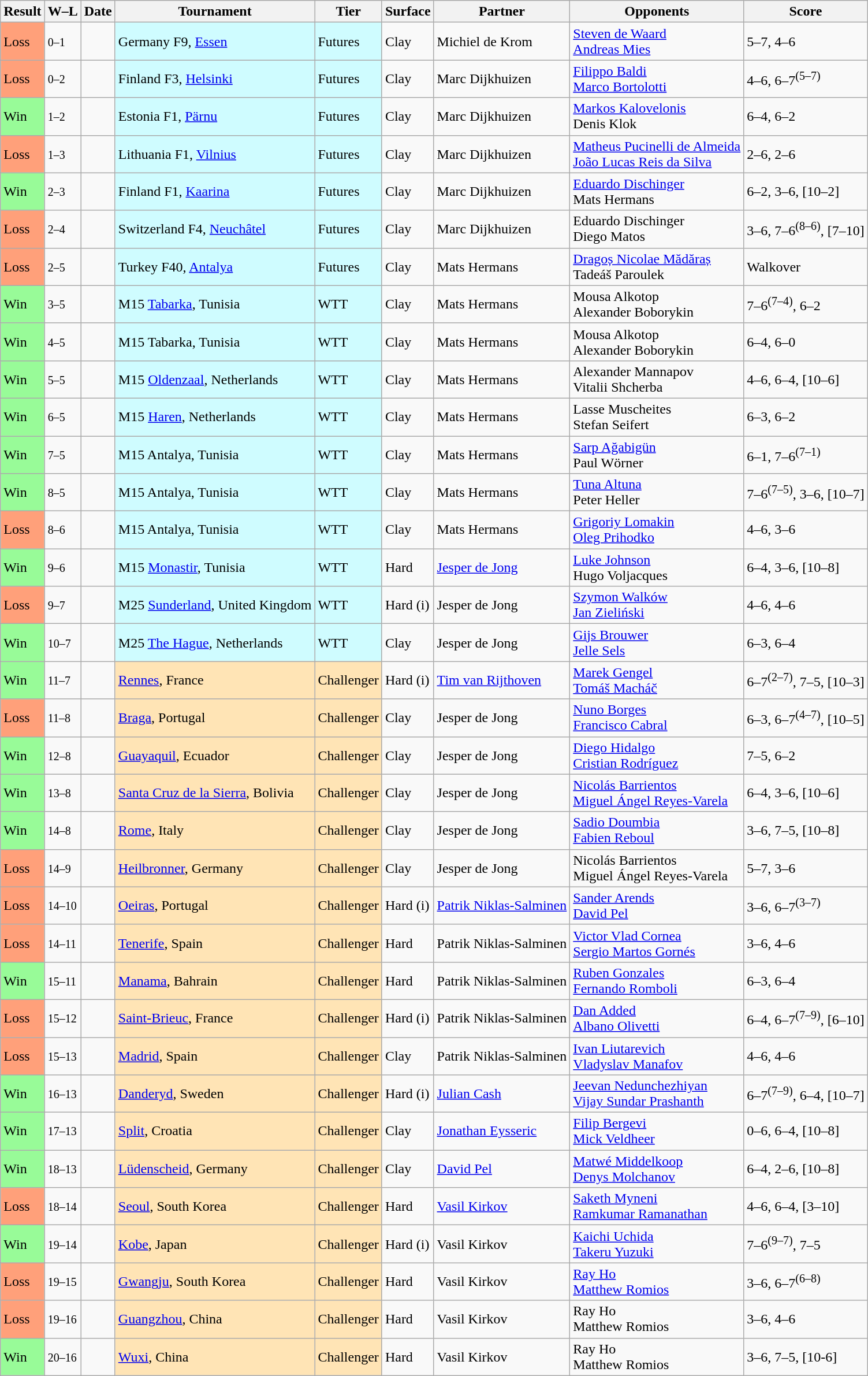<table class="sortable wikitable">
<tr>
<th>Result</th>
<th class="unsortable">W–L</th>
<th>Date</th>
<th>Tournament</th>
<th>Tier</th>
<th>Surface</th>
<th>Partner</th>
<th>Opponents</th>
<th class="unsortable">Score</th>
</tr>
<tr>
<td bgcolor=FFA07A>Loss</td>
<td><small>0–1</small></td>
<td></td>
<td style="background:#cffcff;">Germany F9, <a href='#'>Essen</a></td>
<td style="background:#cffcff;">Futures</td>
<td>Clay</td>
<td> Michiel de Krom</td>
<td> <a href='#'>Steven de Waard</a><br> <a href='#'>Andreas Mies</a></td>
<td>5–7, 4–6</td>
</tr>
<tr>
<td bgcolor=FFA07A>Loss</td>
<td><small>0–2</small></td>
<td></td>
<td style="background:#cffcff;">Finland F3, <a href='#'>Helsinki</a></td>
<td style="background:#cffcff;">Futures</td>
<td>Clay</td>
<td> Marc Dijkhuizen</td>
<td> <a href='#'>Filippo Baldi</a><br> <a href='#'>Marco Bortolotti</a></td>
<td>4–6, 6–7<sup>(5–7)</sup></td>
</tr>
<tr>
<td bgcolor=98FB98>Win</td>
<td><small>1–2</small></td>
<td></td>
<td style="background:#cffcff;">Estonia F1, <a href='#'>Pärnu</a></td>
<td style="background:#cffcff;">Futures</td>
<td>Clay</td>
<td> Marc Dijkhuizen</td>
<td> <a href='#'>Markos Kalovelonis</a><br> Denis Klok</td>
<td>6–4, 6–2</td>
</tr>
<tr>
<td bgcolor=FFA07A>Loss</td>
<td><small>1–3</small></td>
<td></td>
<td style="background:#cffcff;">Lithuania F1, <a href='#'>Vilnius</a></td>
<td style="background:#cffcff;">Futures</td>
<td>Clay</td>
<td> Marc Dijkhuizen</td>
<td> <a href='#'>Matheus Pucinelli de Almeida</a><br> <a href='#'>João Lucas Reis da Silva</a></td>
<td>2–6, 2–6</td>
</tr>
<tr>
<td bgcolor=98FB98>Win</td>
<td><small>2–3</small></td>
<td></td>
<td style="background:#cffcff;">Finland F1, <a href='#'>Kaarina</a></td>
<td style="background:#cffcff;">Futures</td>
<td>Clay</td>
<td> Marc Dijkhuizen</td>
<td> <a href='#'>Eduardo Dischinger</a><br> Mats Hermans</td>
<td>6–2, 3–6, [10–2]</td>
</tr>
<tr>
<td bgcolor=FFA07A>Loss</td>
<td><small>2–4</small></td>
<td></td>
<td style="background:#cffcff;">Switzerland F4, <a href='#'>Neuchâtel</a></td>
<td style="background:#cffcff;">Futures</td>
<td>Clay</td>
<td> Marc Dijkhuizen</td>
<td> Eduardo Dischinger<br> Diego Matos</td>
<td>3–6, 7–6<sup>(8–6)</sup>, [7–10]</td>
</tr>
<tr>
<td bgcolor=FFA07A>Loss</td>
<td><small>2–5</small></td>
<td></td>
<td style="background:#cffcff;">Turkey F40, <a href='#'>Antalya</a></td>
<td style="background:#cffcff;">Futures</td>
<td>Clay</td>
<td> Mats Hermans</td>
<td> <a href='#'>Dragoș Nicolae Mădăraș</a><br> Tadeáš Paroulek</td>
<td>Walkover</td>
</tr>
<tr>
<td bgcolor=98FB98>Win</td>
<td><small>3–5</small></td>
<td></td>
<td style="background:#cffcff;">M15 <a href='#'>Tabarka</a>, Tunisia</td>
<td style="background:#cffcff;">WTT</td>
<td>Clay</td>
<td> Mats Hermans</td>
<td> Mousa Alkotop<br> Alexander Boborykin</td>
<td>7–6<sup>(7–4)</sup>, 6–2</td>
</tr>
<tr>
<td bgcolor=98FB98>Win</td>
<td><small>4–5</small></td>
<td></td>
<td style="background:#cffcff;">M15 Tabarka, Tunisia</td>
<td style="background:#cffcff;">WTT</td>
<td>Clay</td>
<td> Mats Hermans</td>
<td> Mousa Alkotop<br> Alexander Boborykin</td>
<td>6–4, 6–0</td>
</tr>
<tr>
<td bgcolor=98FB98>Win</td>
<td><small>5–5</small></td>
<td></td>
<td style="background:#cffcff;">M15 <a href='#'>Oldenzaal</a>, Netherlands</td>
<td style="background:#cffcff;">WTT</td>
<td>Clay</td>
<td> Mats Hermans</td>
<td> Alexander Mannapov<br> Vitalii Shcherba</td>
<td>4–6, 6–4, [10–6]</td>
</tr>
<tr>
<td bgcolor=98FB98>Win</td>
<td><small>6–5</small></td>
<td></td>
<td style="background:#cffcff;">M15 <a href='#'>Haren</a>, Netherlands</td>
<td style="background:#cffcff;">WTT</td>
<td>Clay</td>
<td> Mats Hermans</td>
<td> Lasse Muscheites<br> Stefan Seifert</td>
<td>6–3, 6–2</td>
</tr>
<tr>
<td bgcolor=98FB98>Win</td>
<td><small>7–5</small></td>
<td></td>
<td style="background:#cffcff;">M15 Antalya, Tunisia</td>
<td style="background:#cffcff;">WTT</td>
<td>Clay</td>
<td> Mats Hermans</td>
<td> <a href='#'>Sarp Ağabigün</a><br> Paul Wörner</td>
<td>6–1, 7–6<sup>(7–1)</sup></td>
</tr>
<tr>
<td bgcolor=98FB98>Win</td>
<td><small>8–5</small></td>
<td></td>
<td style="background:#cffcff;">M15 Antalya, Tunisia</td>
<td style="background:#cffcff;">WTT</td>
<td>Clay</td>
<td> Mats Hermans</td>
<td> <a href='#'>Tuna Altuna</a><br> Peter Heller</td>
<td>7–6<sup>(7–5)</sup>, 3–6, [10–7]</td>
</tr>
<tr>
<td bgcolor=FFA07A>Loss</td>
<td><small>8–6</small></td>
<td></td>
<td style="background:#cffcff;">M15 Antalya, Tunisia</td>
<td style="background:#cffcff;">WTT</td>
<td>Clay</td>
<td> Mats Hermans</td>
<td> <a href='#'>Grigoriy Lomakin</a><br> <a href='#'>Oleg Prihodko</a></td>
<td>4–6, 3–6</td>
</tr>
<tr>
<td bgcolor=98FB98>Win</td>
<td><small>9–6</small></td>
<td></td>
<td style="background:#cffcff;">M15 <a href='#'>Monastir</a>, Tunisia</td>
<td style="background:#cffcff;">WTT</td>
<td>Hard</td>
<td> <a href='#'>Jesper de Jong</a></td>
<td> <a href='#'>Luke Johnson</a><br> Hugo Voljacques</td>
<td>6–4, 3–6, [10–8]</td>
</tr>
<tr>
<td bgcolor=FFA07A>Loss</td>
<td><small>9–7</small></td>
<td></td>
<td style="background:#cffcff;">M25 <a href='#'>Sunderland</a>, United Kingdom</td>
<td style="background:#cffcff;">WTT</td>
<td>Hard (i)</td>
<td> Jesper de Jong</td>
<td> <a href='#'>Szymon Walków</a><br> <a href='#'>Jan Zieliński</a></td>
<td>4–6, 4–6</td>
</tr>
<tr>
<td bgcolor=98FB98>Win</td>
<td><small>10–7</small></td>
<td></td>
<td style="background:#cffcff;">M25 <a href='#'>The Hague</a>, Netherlands</td>
<td style="background:#cffcff;">WTT</td>
<td>Clay</td>
<td> Jesper de Jong</td>
<td> <a href='#'>Gijs Brouwer</a><br> <a href='#'>Jelle Sels</a></td>
<td>6–3, 6–4</td>
</tr>
<tr>
<td bgcolor=98FB98>Win</td>
<td><small>11–7</small></td>
<td><a href='#'></a></td>
<td style="background:moccasin;"><a href='#'>Rennes</a>, France</td>
<td style="background:moccasin;">Challenger</td>
<td>Hard (i)</td>
<td> <a href='#'>Tim van Rijthoven</a></td>
<td> <a href='#'>Marek Gengel</a><br> <a href='#'>Tomáš Macháč</a></td>
<td>6–7<sup>(2–7)</sup>, 7–5, [10–3]</td>
</tr>
<tr>
<td bgcolor=FFA07A>Loss</td>
<td><small>11–8</small></td>
<td><a href='#'></a></td>
<td style="background:moccasin;"><a href='#'>Braga</a>, Portugal</td>
<td style="background:moccasin;">Challenger</td>
<td>Clay</td>
<td> Jesper de Jong</td>
<td> <a href='#'>Nuno Borges</a><br> <a href='#'>Francisco Cabral</a></td>
<td>6–3, 6–7<sup>(4–7)</sup>, [10–5]</td>
</tr>
<tr>
<td bgcolor=98FB98>Win</td>
<td><small>12–8</small></td>
<td><a href='#'></a></td>
<td style="background:moccasin;"><a href='#'>Guayaquil</a>, Ecuador</td>
<td style="background:moccasin;">Challenger</td>
<td>Clay</td>
<td> Jesper de Jong</td>
<td> <a href='#'>Diego Hidalgo</a><br> <a href='#'>Cristian Rodríguez</a></td>
<td>7–5, 6–2</td>
</tr>
<tr>
<td bgcolor=98FB98>Win</td>
<td><small>13–8</small></td>
<td><a href='#'></a></td>
<td style="background:moccasin;"><a href='#'>Santa Cruz de la Sierra</a>, Bolivia</td>
<td style="background:moccasin;">Challenger</td>
<td>Clay</td>
<td> Jesper de Jong</td>
<td> <a href='#'>Nicolás Barrientos</a><br> <a href='#'>Miguel Ángel Reyes-Varela</a></td>
<td>6–4, 3–6, [10–6]</td>
</tr>
<tr>
<td bgcolor=98FB98>Win</td>
<td><small>14–8</small></td>
<td><a href='#'></a></td>
<td style="background:moccasin;"><a href='#'>Rome</a>, Italy</td>
<td style="background:moccasin;">Challenger</td>
<td>Clay</td>
<td> Jesper de Jong</td>
<td> <a href='#'>Sadio Doumbia</a><br> <a href='#'>Fabien Reboul</a></td>
<td>3–6, 7–5, [10–8]</td>
</tr>
<tr>
<td bgcolor=FFA07A>Loss</td>
<td><small>14–9</small></td>
<td><a href='#'></a></td>
<td style="background:moccasin;"><a href='#'>Heilbronner</a>, Germany</td>
<td style="background:moccasin;">Challenger</td>
<td>Clay</td>
<td> Jesper de Jong</td>
<td> Nicolás Barrientos<br> Miguel Ángel Reyes-Varela</td>
<td>5–7, 3–6</td>
</tr>
<tr>
<td bgcolor=FFA07A>Loss</td>
<td><small>14–10</small></td>
<td><a href='#'></a></td>
<td style="background:moccasin;"><a href='#'>Oeiras</a>, Portugal</td>
<td style="background:moccasin;">Challenger</td>
<td>Hard (i)</td>
<td> <a href='#'>Patrik Niklas-Salminen</a></td>
<td> <a href='#'>Sander Arends</a><br> <a href='#'>David Pel</a></td>
<td>3–6, 6–7<sup>(3–7)</sup></td>
</tr>
<tr>
<td bgcolor=FFA07A>Loss</td>
<td><small>14–11</small></td>
<td><a href='#'></a></td>
<td style="background:moccasin;"><a href='#'>Tenerife</a>, Spain</td>
<td style="background:moccasin;">Challenger</td>
<td>Hard</td>
<td> Patrik Niklas-Salminen</td>
<td> <a href='#'>Victor Vlad Cornea</a><br> <a href='#'>Sergio Martos Gornés</a></td>
<td>3–6, 4–6</td>
</tr>
<tr>
<td bgcolor=98FB98>Win</td>
<td><small>15–11</small></td>
<td><a href='#'></a></td>
<td style="background:moccasin;"><a href='#'>Manama</a>, Bahrain</td>
<td style="background:moccasin;">Challenger</td>
<td>Hard</td>
<td> Patrik Niklas-Salminen</td>
<td> <a href='#'>Ruben Gonzales</a><br> <a href='#'>Fernando Romboli</a></td>
<td>6–3, 6–4</td>
</tr>
<tr>
<td bgcolor=FFA07A>Loss</td>
<td><small>15–12</small></td>
<td><a href='#'></a></td>
<td style="background:moccasin;"><a href='#'>Saint-Brieuc</a>, France</td>
<td style="background:moccasin;">Challenger</td>
<td>Hard (i)</td>
<td> Patrik Niklas-Salminen</td>
<td> <a href='#'>Dan Added</a><br> <a href='#'>Albano Olivetti</a></td>
<td>6–4, 6–7<sup>(7–9)</sup>, [6–10]</td>
</tr>
<tr>
<td bgcolor=FFA07A>Loss</td>
<td><small>15–13</small></td>
<td><a href='#'></a></td>
<td style="background:moccasin;"><a href='#'>Madrid</a>, Spain</td>
<td style="background:moccasin;">Challenger</td>
<td>Clay</td>
<td> Patrik Niklas-Salminen</td>
<td> <a href='#'>Ivan Liutarevich</a><br> <a href='#'>Vladyslav Manafov</a></td>
<td>4–6, 4–6</td>
</tr>
<tr>
<td bgcolor=98FB98>Win</td>
<td><small>16–13</small></td>
<td><a href='#'></a></td>
<td style="background:moccasin;"><a href='#'>Danderyd</a>, Sweden</td>
<td style="background:moccasin;">Challenger</td>
<td>Hard (i)</td>
<td> <a href='#'>Julian Cash</a></td>
<td> <a href='#'>Jeevan Nedunchezhiyan</a><br> <a href='#'>Vijay Sundar Prashanth</a></td>
<td>6–7<sup>(7–9)</sup>, 6–4, [10–7]</td>
</tr>
<tr>
<td bgcolor=98FB98>Win</td>
<td><small>17–13</small></td>
<td><a href='#'></a></td>
<td style="background:moccasin;"><a href='#'>Split</a>, Croatia</td>
<td style="background:moccasin;">Challenger</td>
<td>Clay</td>
<td> <a href='#'>Jonathan Eysseric</a></td>
<td> <a href='#'>Filip Bergevi</a><br> <a href='#'>Mick Veldheer</a></td>
<td>0–6, 6–4, [10–8]</td>
</tr>
<tr>
<td bgcolor=98FB98>Win</td>
<td><small>18–13</small></td>
<td><a href='#'></a></td>
<td style="background:moccasin;"><a href='#'>Lüdenscheid</a>, Germany</td>
<td style="background:moccasin;">Challenger</td>
<td>Clay</td>
<td> <a href='#'>David Pel</a></td>
<td> <a href='#'>Matwé Middelkoop</a><br> <a href='#'>Denys Molchanov</a></td>
<td>6–4, 2–6, [10–8]</td>
</tr>
<tr>
<td bgcolor=FFA07A>Loss</td>
<td><small>18–14</small></td>
<td><a href='#'></a></td>
<td style="background:moccasin;"><a href='#'>Seoul</a>, South Korea</td>
<td style="background:moccasin;">Challenger</td>
<td>Hard</td>
<td> <a href='#'>Vasil Kirkov</a></td>
<td> <a href='#'>Saketh Myneni</a><br> <a href='#'>Ramkumar Ramanathan</a></td>
<td>4–6, 6–4, [3–10]</td>
</tr>
<tr>
<td bgcolor=98FB98>Win</td>
<td><small>19–14</small></td>
<td><a href='#'></a></td>
<td style="background:moccasin;"><a href='#'>Kobe</a>, Japan</td>
<td style="background:moccasin;">Challenger</td>
<td>Hard (i)</td>
<td> Vasil Kirkov</td>
<td> <a href='#'>Kaichi Uchida</a><br> <a href='#'>Takeru Yuzuki</a></td>
<td>7–6<sup>(9–7)</sup>, 7–5</td>
</tr>
<tr>
<td bgcolor=FFA07A>Loss</td>
<td><small>19–15</small></td>
<td><a href='#'></a></td>
<td style="background:moccasin;"><a href='#'>Gwangju</a>, South Korea</td>
<td style="background:moccasin;">Challenger</td>
<td>Hard</td>
<td> Vasil Kirkov</td>
<td> <a href='#'>Ray Ho</a><br> <a href='#'>Matthew Romios</a></td>
<td>3–6, 6–7<sup>(6–8)</sup></td>
</tr>
<tr>
<td bgcolor=FFA07A>Loss</td>
<td><small>19–16</small></td>
<td><a href='#'></a></td>
<td style="background:moccasin;"><a href='#'>Guangzhou</a>, China</td>
<td style="background:moccasin;">Challenger</td>
<td>Hard</td>
<td> Vasil Kirkov</td>
<td> Ray Ho<br> Matthew Romios</td>
<td>3–6, 4–6</td>
</tr>
<tr>
<td bgcolor=98FB98>Win</td>
<td><small>20–16</small></td>
<td><a href='#'></a></td>
<td style="background:moccasin;"><a href='#'>Wuxi</a>, China</td>
<td style="background:moccasin;">Challenger</td>
<td>Hard</td>
<td> Vasil Kirkov</td>
<td> Ray Ho<br> Matthew Romios</td>
<td>3–6, 7–5, [10-6]</td>
</tr>
</table>
